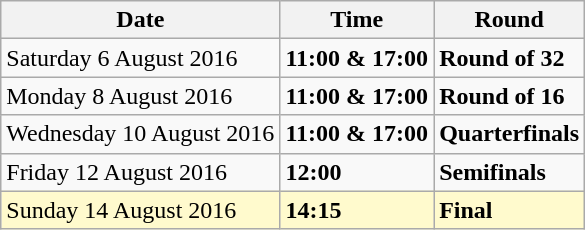<table class="wikitable">
<tr>
<th>Date</th>
<th>Time</th>
<th>Round</th>
</tr>
<tr>
<td>Saturday 6 August 2016</td>
<td><strong>11:00 & 17:00</strong></td>
<td><strong>Round of 32</strong></td>
</tr>
<tr>
<td>Monday 8 August 2016</td>
<td><strong>11:00 & 17:00</strong></td>
<td><strong>Round of 16</strong></td>
</tr>
<tr>
<td>Wednesday 10 August 2016</td>
<td><strong>11:00 & 17:00</strong></td>
<td><strong>Quarterfinals</strong></td>
</tr>
<tr>
<td>Friday 12 August 2016</td>
<td><strong>12:00</strong></td>
<td><strong>Semifinals</strong></td>
</tr>
<tr>
<td style=background:lemonchiffon>Sunday 14 August 2016</td>
<td style=background:lemonchiffon><strong>14:15</strong></td>
<td style=background:lemonchiffon><strong>Final</strong></td>
</tr>
</table>
